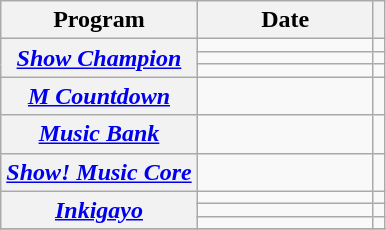<table class="wikitable plainrowheaders sortable" style="text-align:center">
<tr>
<th scope="col">Program</th>
<th scope="col" width="110">Date</th>
<th scope="col" class="unsortable"></th>
</tr>
<tr>
<th scope="row" rowspan="3"><em><a href='#'>Show Champion</a></em></th>
<td></td>
<td style="text-align:center"></td>
</tr>
<tr>
<td></td>
<td style="text-align:center"></td>
</tr>
<tr>
<td></td>
<td style="text-align:center"></td>
</tr>
<tr>
<th scope="row"><em><a href='#'>M Countdown</a></em></th>
<td></td>
<td style="text-align:center"></td>
</tr>
<tr>
<th scope="row"><em><a href='#'>Music Bank</a></em></th>
<td></td>
<td style="text-align:center"></td>
</tr>
<tr>
<th scope="row"><em><a href='#'>Show! Music Core</a></em></th>
<td></td>
<td style="text-align:center"></td>
</tr>
<tr>
<th rowspan="3" scope="row"><em><a href='#'>Inkigayo</a></em></th>
<td></td>
<td style="text-align:center"></td>
</tr>
<tr>
<td></td>
<td style="text-align:center"></td>
</tr>
<tr>
<td></td>
<td></td>
</tr>
<tr>
</tr>
</table>
